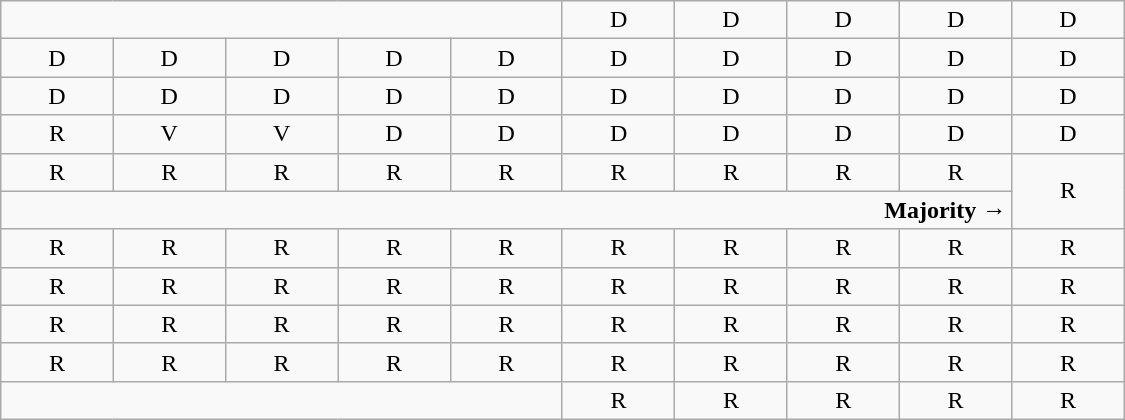<table class="wikitable" style="text-align:center" width=750px>
<tr>
<td colspan=5></td>
<td>D</td>
<td>D</td>
<td>D</td>
<td>D</td>
<td>D</td>
</tr>
<tr>
<td width=50px >D</td>
<td width=50px >D</td>
<td width=50px >D</td>
<td width=50px >D</td>
<td width=50px >D</td>
<td width=50px >D</td>
<td width=50px >D</td>
<td width=50px >D</td>
<td width=50px >D</td>
<td width=50px >D</td>
</tr>
<tr>
<td>D</td>
<td>D</td>
<td>D</td>
<td>D</td>
<td>D</td>
<td>D</td>
<td>D</td>
<td>D</td>
<td>D</td>
<td>D</td>
</tr>
<tr>
<td>R</td>
<td>V</td>
<td>V</td>
<td>D<br></td>
<td>D</td>
<td>D</td>
<td>D</td>
<td>D</td>
<td>D</td>
<td>D</td>
</tr>
<tr>
<td>R</td>
<td>R</td>
<td>R</td>
<td>R</td>
<td>R</td>
<td>R</td>
<td>R</td>
<td>R</td>
<td>R</td>
<td rowspan=2 >R</td>
</tr>
<tr style="height:1em">
<td colspan=9 align=right><strong>Majority →</strong></td>
</tr>
<tr style="height:1em">
<td>R</td>
<td>R</td>
<td>R</td>
<td>R</td>
<td>R</td>
<td>R</td>
<td>R</td>
<td>R</td>
<td>R</td>
<td>R</td>
</tr>
<tr>
<td>R</td>
<td>R</td>
<td>R</td>
<td>R</td>
<td>R</td>
<td>R</td>
<td>R</td>
<td>R</td>
<td>R</td>
<td>R</td>
</tr>
<tr>
<td>R</td>
<td>R</td>
<td>R</td>
<td>R</td>
<td>R</td>
<td>R</td>
<td>R</td>
<td>R</td>
<td>R</td>
<td>R</td>
</tr>
<tr>
<td>R</td>
<td>R</td>
<td>R</td>
<td>R</td>
<td>R</td>
<td>R</td>
<td>R</td>
<td>R</td>
<td>R</td>
<td>R</td>
</tr>
<tr>
<td colspan=5></td>
<td>R</td>
<td>R</td>
<td>R</td>
<td>R</td>
<td>R</td>
</tr>
</table>
